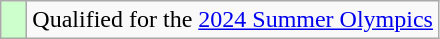<table class="wikitable">
<tr>
<td width=10px bgcolor=#ccffcc></td>
<td>Qualified for the <a href='#'>2024 Summer Olympics</a></td>
</tr>
</table>
